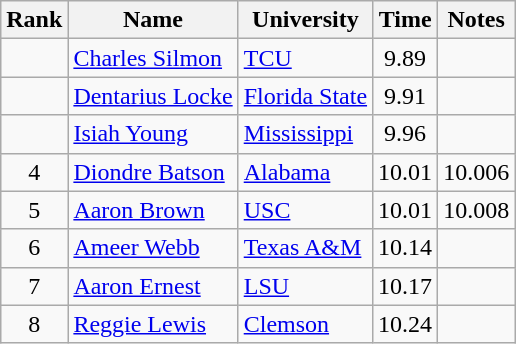<table class="wikitable sortable" style="text-align:center">
<tr>
<th>Rank</th>
<th>Name</th>
<th>University</th>
<th>Time</th>
<th>Notes</th>
</tr>
<tr>
<td></td>
<td align=left><a href='#'>Charles Silmon</a></td>
<td align=left><a href='#'>TCU</a></td>
<td>9.89</td>
<td></td>
</tr>
<tr>
<td></td>
<td align=left><a href='#'>Dentarius Locke</a></td>
<td align=left><a href='#'>Florida State</a></td>
<td>9.91</td>
<td></td>
</tr>
<tr>
<td></td>
<td align=left><a href='#'>Isiah Young</a></td>
<td align=left><a href='#'>Mississippi</a></td>
<td>9.96</td>
<td></td>
</tr>
<tr>
<td>4</td>
<td align=left><a href='#'>Diondre Batson</a></td>
<td align=left><a href='#'>Alabama</a></td>
<td>10.01</td>
<td>10.006</td>
</tr>
<tr>
<td>5</td>
<td align=left><a href='#'>Aaron Brown</a> </td>
<td align=left><a href='#'>USC</a></td>
<td>10.01</td>
<td>10.008</td>
</tr>
<tr>
<td>6</td>
<td align=left><a href='#'>Ameer Webb</a></td>
<td align=left><a href='#'>Texas A&M</a></td>
<td>10.14</td>
<td></td>
</tr>
<tr>
<td>7</td>
<td align=left><a href='#'>Aaron Ernest</a></td>
<td align=left><a href='#'>LSU</a></td>
<td>10.17</td>
<td></td>
</tr>
<tr>
<td>8</td>
<td align=left><a href='#'>Reggie Lewis</a></td>
<td align=left><a href='#'>Clemson</a></td>
<td>10.24</td>
<td></td>
</tr>
</table>
